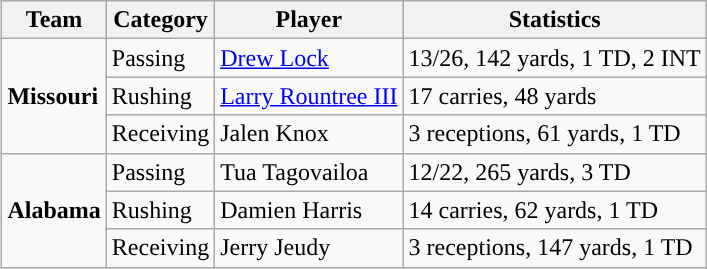<table class="wikitable" style="float: right;">
<tr>
<th>Team</th>
<th>Category</th>
<th>Player</th>
<th>Statistics</th>
</tr>
<tr>
<td rowspan=3><strong>Missouri</strong></td>
<td>Passing</td>
<td><a href='#'>Drew Lock</a></td>
<td>13/26, 142 yards, 1 TD, 2 INT</td>
</tr>
<tr>
<td>Rushing</td>
<td><a href='#'>Larry Rountree III</a></td>
<td>17 carries, 48 yards</td>
</tr>
<tr>
<td>Receiving</td>
<td>Jalen Knox</td>
<td>3 receptions, 61 yards, 1 TD</td>
</tr>
<tr>
<td rowspan=3><strong>Alabama</strong></td>
<td>Passing</td>
<td>Tua Tagovailoa</td>
<td>12/22, 265 yards, 3 TD</td>
</tr>
<tr>
<td>Rushing</td>
<td>Damien Harris</td>
<td>14 carries, 62 yards, 1 TD</td>
</tr>
<tr>
<td>Receiving</td>
<td>Jerry Jeudy</td>
<td>3 receptions, 147 yards, 1 TD</td>
</tr>
</table>
